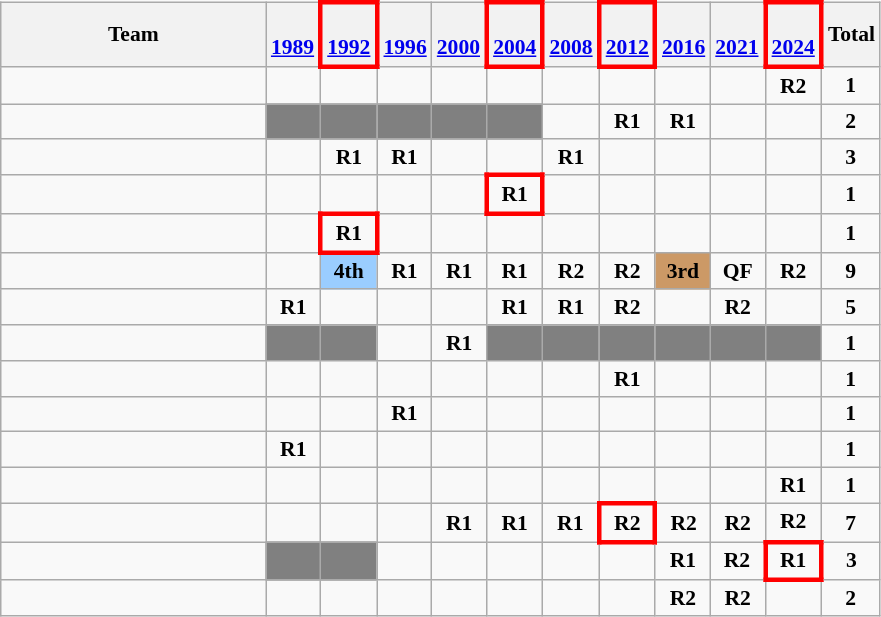<table class="wikitable" style="text-align:center; font-size:90%">
<tr>
<th width=170>Team</th>
<th><br><a href='#'>1989</a></th>
<th style="border:3px solid red"><br><a href='#'>1992</a></th>
<th><br><a href='#'>1996</a></th>
<th><br><a href='#'>2000</a></th>
<th style="border:3px solid red"><br><a href='#'>2004</a></th>
<th><br><a href='#'>2008</a></th>
<th style="border:3px solid red"><br><a href='#'>2012</a></th>
<th><br><a href='#'>2016</a></th>
<th><br><a href='#'>2021</a></th>
<th style="border: 3px solid red"><br><a href='#'>2024</a></th>
<th>Total</th>
</tr>
<tr>
<td align="left"></td>
<td></td>
<td></td>
<td></td>
<td></td>
<td></td>
<td></td>
<td></td>
<td></td>
<td></td>
<td><strong>R2</strong></td>
<td><strong>1</strong></td>
</tr>
<tr>
<td align=left></td>
<td bgcolor=gray></td>
<td bgcolor=gray></td>
<td bgcolor=gray></td>
<td bgcolor=gray></td>
<td bgcolor=gray></td>
<td></td>
<td><strong>R1</strong></td>
<td><strong>R1</strong></td>
<td></td>
<td></td>
<td><strong>2</strong></td>
</tr>
<tr>
<td align=left></td>
<td></td>
<td><strong>R1</strong></td>
<td><strong>R1</strong></td>
<td></td>
<td></td>
<td><strong>R1</strong></td>
<td></td>
<td></td>
<td></td>
<td></td>
<td><strong>3</strong></td>
</tr>
<tr>
<td align=left></td>
<td></td>
<td></td>
<td></td>
<td></td>
<td style="border: 3px solid red"><strong>R1</strong></td>
<td></td>
<td></td>
<td></td>
<td></td>
<td></td>
<td><strong>1</strong></td>
</tr>
<tr>
<td align=left></td>
<td></td>
<td style="border: 3px solid red"><strong>R1</strong></td>
<td></td>
<td></td>
<td></td>
<td></td>
<td></td>
<td></td>
<td></td>
<td></td>
<td><strong>1</strong></td>
</tr>
<tr>
<td align=left></td>
<td></td>
<td style="background-color:#9acdff"><strong>4th</strong></td>
<td><strong>R1</strong></td>
<td><strong>R1</strong></td>
<td><strong>R1</strong></td>
<td><strong>R2</strong></td>
<td><strong>R2</strong></td>
<td style="background-color:#cc9966"><strong>3rd</strong></td>
<td><strong>QF</strong></td>
<td><strong>R2</strong></td>
<td><strong>9</strong></td>
</tr>
<tr>
<td align=left></td>
<td><strong>R1</strong></td>
<td></td>
<td></td>
<td></td>
<td><strong>R1</strong></td>
<td><strong>R1</strong></td>
<td><strong>R2</strong></td>
<td></td>
<td><strong>R2</strong></td>
<td></td>
<td><strong>5</strong></td>
</tr>
<tr>
<td align=left></td>
<td bgcolor=gray></td>
<td bgcolor=gray></td>
<td></td>
<td><strong>R1</strong></td>
<td bgcolor=gray></td>
<td bgcolor=gray></td>
<td bgcolor=gray></td>
<td bgcolor=gray></td>
<td bgcolor=gray></td>
<td bgcolor=gray></td>
<td><strong>1</strong></td>
</tr>
<tr>
<td align=left></td>
<td></td>
<td></td>
<td></td>
<td></td>
<td></td>
<td></td>
<td><strong>R1</strong></td>
<td></td>
<td></td>
<td></td>
<td><strong>1</strong></td>
</tr>
<tr>
<td align=left></td>
<td></td>
<td></td>
<td><strong>R1</strong></td>
<td></td>
<td></td>
<td></td>
<td></td>
<td></td>
<td></td>
<td></td>
<td><strong>1</strong></td>
</tr>
<tr>
<td align=left></td>
<td><strong>R1</strong></td>
<td></td>
<td></td>
<td></td>
<td></td>
<td></td>
<td></td>
<td></td>
<td></td>
<td></td>
<td><strong>1</strong></td>
</tr>
<tr>
<td align=left></td>
<td></td>
<td></td>
<td></td>
<td></td>
<td></td>
<td></td>
<td></td>
<td></td>
<td></td>
<td><strong>R1</strong></td>
<td><strong>1</strong></td>
</tr>
<tr>
<td align=left></td>
<td></td>
<td></td>
<td></td>
<td><strong>R1</strong></td>
<td><strong>R1</strong></td>
<td><strong>R1</strong></td>
<td style="border: 3px solid red"><strong>R2</strong></td>
<td><strong>R2</strong></td>
<td><strong>R2</strong></td>
<td><strong>R2</strong></td>
<td><strong>7</strong></td>
</tr>
<tr>
<td align=left></td>
<td bgcolor=gray></td>
<td bgcolor=gray></td>
<td></td>
<td></td>
<td></td>
<td></td>
<td></td>
<td><strong>R1</strong></td>
<td><strong>R2</strong></td>
<td style="border: 3px solid red"><strong>R1</strong></td>
<td><strong>3</strong></td>
</tr>
<tr>
<td align=left></td>
<td></td>
<td></td>
<td></td>
<td></td>
<td></td>
<td></td>
<td></td>
<td><strong>R2</strong></td>
<td><strong>R2</strong></td>
<td></td>
<td><strong>2</strong></td>
</tr>
</table>
